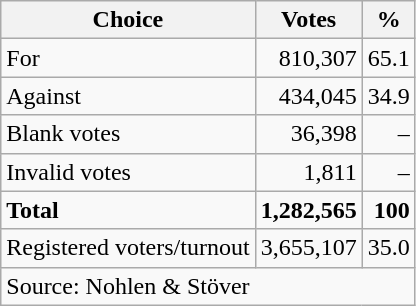<table class=wikitable style=text-align:right>
<tr>
<th>Choice</th>
<th>Votes</th>
<th>%</th>
</tr>
<tr>
<td align=left>For</td>
<td>810,307</td>
<td>65.1</td>
</tr>
<tr>
<td align=left>Against</td>
<td>434,045</td>
<td>34.9</td>
</tr>
<tr>
<td align=left>Blank votes</td>
<td>36,398</td>
<td>–</td>
</tr>
<tr>
<td align=left>Invalid votes</td>
<td>1,811</td>
<td>–</td>
</tr>
<tr>
<td align=left><strong>Total</strong></td>
<td><strong>1,282,565</strong></td>
<td><strong>100</strong></td>
</tr>
<tr>
<td align=left>Registered voters/turnout</td>
<td>3,655,107</td>
<td>35.0</td>
</tr>
<tr>
<td align=left colspan=3>Source: Nohlen & Stöver</td>
</tr>
</table>
